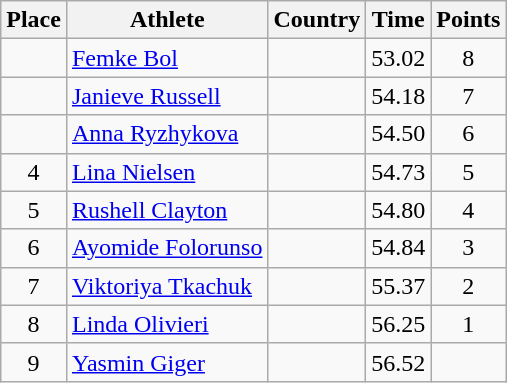<table class="wikitable">
<tr>
<th>Place</th>
<th>Athlete</th>
<th>Country</th>
<th>Time</th>
<th>Points</th>
</tr>
<tr>
<td align=center></td>
<td><a href='#'>Femke Bol</a></td>
<td></td>
<td>53.02</td>
<td align=center>8</td>
</tr>
<tr>
<td align=center></td>
<td><a href='#'>Janieve Russell</a></td>
<td></td>
<td>54.18</td>
<td align=center>7</td>
</tr>
<tr>
<td align=center></td>
<td><a href='#'>Anna Ryzhykova</a></td>
<td></td>
<td>54.50</td>
<td align=center>6</td>
</tr>
<tr>
<td align=center>4</td>
<td><a href='#'>Lina Nielsen</a></td>
<td></td>
<td>54.73</td>
<td align=center>5</td>
</tr>
<tr>
<td align=center>5</td>
<td><a href='#'>Rushell Clayton</a></td>
<td></td>
<td>54.80</td>
<td align=center>4</td>
</tr>
<tr>
<td align=center>6</td>
<td><a href='#'>Ayomide Folorunso</a></td>
<td></td>
<td>54.84</td>
<td align=center>3</td>
</tr>
<tr>
<td align=center>7</td>
<td><a href='#'>Viktoriya Tkachuk</a></td>
<td></td>
<td>55.37</td>
<td align=center>2</td>
</tr>
<tr>
<td align=center>8</td>
<td><a href='#'>Linda Olivieri</a></td>
<td></td>
<td>56.25</td>
<td align=center>1</td>
</tr>
<tr>
<td align=center>9</td>
<td><a href='#'>Yasmin Giger</a></td>
<td></td>
<td>56.52</td>
<td align=center></td>
</tr>
</table>
